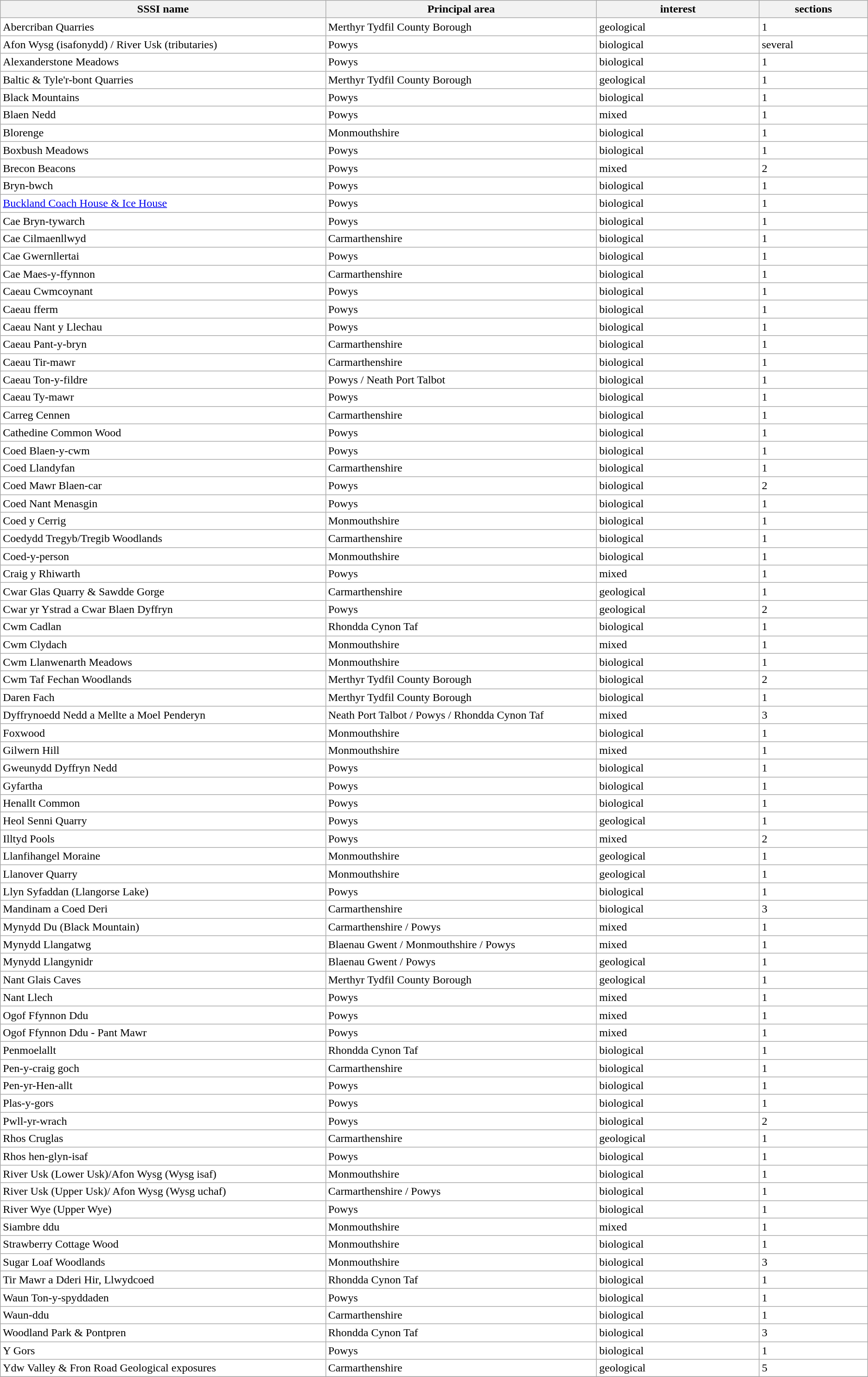<table class="sortable wikitable" style="background:white; text-align:left;">
<tr>
<th style="width:30%">SSSI name</th>
<th style="width:25%;">Principal area</th>
<th style="width:15%;">interest</th>
<th style="width:10%;">sections</th>
</tr>
<tr>
<td>Abercriban Quarries</td>
<td>Merthyr Tydfil County Borough</td>
<td>geological</td>
<td>1</td>
</tr>
<tr>
<td>Afon Wysg (isafonydd) / River Usk (tributaries)</td>
<td>Powys</td>
<td>biological</td>
<td>several</td>
</tr>
<tr>
<td>Alexanderstone Meadows</td>
<td>Powys</td>
<td>biological</td>
<td>1</td>
</tr>
<tr>
<td>Baltic & Tyle'r-bont Quarries</td>
<td>Merthyr Tydfil County Borough</td>
<td>geological</td>
<td>1</td>
</tr>
<tr>
<td>Black Mountains</td>
<td>Powys</td>
<td>biological</td>
<td>1</td>
</tr>
<tr>
<td>Blaen Nedd</td>
<td>Powys</td>
<td>mixed</td>
<td>1</td>
</tr>
<tr>
<td>Blorenge</td>
<td>Monmouthshire</td>
<td>biological</td>
<td>1</td>
</tr>
<tr>
<td>Boxbush Meadows</td>
<td>Powys</td>
<td>biological</td>
<td>1</td>
</tr>
<tr>
<td>Brecon Beacons</td>
<td>Powys</td>
<td>mixed</td>
<td>2</td>
</tr>
<tr>
<td>Bryn-bwch</td>
<td>Powys</td>
<td>biological</td>
<td>1</td>
</tr>
<tr>
<td><a href='#'>Buckland Coach House & Ice House</a></td>
<td>Powys</td>
<td>biological</td>
<td>1</td>
</tr>
<tr>
<td>Cae Bryn-tywarch</td>
<td>Powys</td>
<td>biological</td>
<td>1</td>
</tr>
<tr>
<td>Cae Cilmaenllwyd</td>
<td>Carmarthenshire</td>
<td>biological</td>
<td>1</td>
</tr>
<tr>
<td>Cae Gwernllertai</td>
<td>Powys</td>
<td>biological</td>
<td>1</td>
</tr>
<tr>
<td>Cae Maes-y-ffynnon</td>
<td>Carmarthenshire</td>
<td>biological</td>
<td>1</td>
</tr>
<tr>
<td>Caeau Cwmcoynant</td>
<td>Powys</td>
<td>biological</td>
<td>1</td>
</tr>
<tr>
<td>Caeau fferm</td>
<td>Powys</td>
<td>biological</td>
<td>1</td>
</tr>
<tr>
<td>Caeau Nant y Llechau</td>
<td>Powys</td>
<td>biological</td>
<td>1</td>
</tr>
<tr>
<td>Caeau Pant-y-bryn</td>
<td>Carmarthenshire</td>
<td>biological</td>
<td>1</td>
</tr>
<tr>
<td>Caeau Tir-mawr</td>
<td>Carmarthenshire</td>
<td>biological</td>
<td>1</td>
</tr>
<tr>
<td>Caeau Ton-y-fildre</td>
<td>Powys / Neath Port Talbot</td>
<td>biological</td>
<td>1</td>
</tr>
<tr>
<td>Caeau Ty-mawr</td>
<td>Powys</td>
<td>biological</td>
<td>1</td>
</tr>
<tr>
<td>Carreg Cennen</td>
<td>Carmarthenshire</td>
<td>biological</td>
<td>1</td>
</tr>
<tr>
<td>Cathedine Common Wood</td>
<td>Powys</td>
<td>biological</td>
<td>1</td>
</tr>
<tr>
<td>Coed Blaen-y-cwm</td>
<td>Powys</td>
<td>biological</td>
<td>1</td>
</tr>
<tr>
<td>Coed Llandyfan</td>
<td>Carmarthenshire</td>
<td>biological</td>
<td>1</td>
</tr>
<tr>
<td>Coed Mawr Blaen-car</td>
<td>Powys</td>
<td>biological</td>
<td>2</td>
</tr>
<tr>
<td>Coed Nant Menasgin</td>
<td>Powys</td>
<td>biological</td>
<td>1</td>
</tr>
<tr>
<td>Coed y Cerrig</td>
<td>Monmouthshire</td>
<td>biological</td>
<td>1</td>
</tr>
<tr>
<td>Coedydd Tregyb/Tregib Woodlands</td>
<td>Carmarthenshire</td>
<td>biological</td>
<td>1</td>
</tr>
<tr>
<td>Coed-y-person</td>
<td>Monmouthshire</td>
<td>biological</td>
<td>1</td>
</tr>
<tr>
<td>Craig y Rhiwarth</td>
<td>Powys</td>
<td>mixed</td>
<td>1</td>
</tr>
<tr>
<td>Cwar Glas Quarry & Sawdde Gorge</td>
<td>Carmarthenshire</td>
<td>geological</td>
<td>1</td>
</tr>
<tr>
<td>Cwar yr Ystrad a Cwar Blaen Dyffryn</td>
<td>Powys</td>
<td>geological</td>
<td>2</td>
</tr>
<tr>
<td>Cwm Cadlan</td>
<td>Rhondda Cynon Taf</td>
<td>biological</td>
<td>1</td>
</tr>
<tr>
<td>Cwm Clydach</td>
<td>Monmouthshire</td>
<td>mixed</td>
<td>1</td>
</tr>
<tr>
<td>Cwm Llanwenarth Meadows</td>
<td>Monmouthshire</td>
<td>biological</td>
<td>1</td>
</tr>
<tr>
<td>Cwm Taf Fechan Woodlands</td>
<td>Merthyr Tydfil County Borough</td>
<td>biological</td>
<td>2</td>
</tr>
<tr>
<td>Daren Fach</td>
<td>Merthyr Tydfil County Borough</td>
<td>biological</td>
<td>1</td>
</tr>
<tr>
<td>Dyffrynoedd Nedd a Mellte a Moel Penderyn</td>
<td>Neath Port Talbot / Powys / Rhondda Cynon Taf</td>
<td>mixed</td>
<td>3</td>
</tr>
<tr>
<td>Foxwood</td>
<td>Monmouthshire</td>
<td>biological</td>
<td>1</td>
</tr>
<tr>
<td>Gilwern Hill</td>
<td>Monmouthshire</td>
<td>mixed</td>
<td>1</td>
</tr>
<tr>
<td>Gweunydd Dyffryn Nedd</td>
<td>Powys</td>
<td>biological</td>
<td>1</td>
</tr>
<tr>
<td>Gyfartha</td>
<td>Powys</td>
<td>biological</td>
<td>1</td>
</tr>
<tr>
<td>Henallt Common</td>
<td>Powys</td>
<td>biological</td>
<td>1</td>
</tr>
<tr>
<td>Heol Senni Quarry</td>
<td>Powys</td>
<td>geological</td>
<td>1</td>
</tr>
<tr>
<td>Illtyd Pools</td>
<td>Powys</td>
<td>mixed</td>
<td>2</td>
</tr>
<tr>
<td>Llanfihangel Moraine</td>
<td>Monmouthshire</td>
<td>geological</td>
<td>1</td>
</tr>
<tr>
<td>Llanover Quarry</td>
<td>Monmouthshire</td>
<td>geological</td>
<td>1</td>
</tr>
<tr>
<td>Llyn Syfaddan (Llangorse Lake)</td>
<td>Powys</td>
<td>biological</td>
<td>1</td>
</tr>
<tr>
<td>Mandinam a Coed Deri</td>
<td>Carmarthenshire</td>
<td>biological</td>
<td>3</td>
</tr>
<tr>
<td>Mynydd Du (Black Mountain)</td>
<td>Carmarthenshire / Powys</td>
<td>mixed</td>
<td>1</td>
</tr>
<tr>
<td>Mynydd Llangatwg</td>
<td>Blaenau Gwent / Monmouthshire / Powys</td>
<td>mixed</td>
<td>1</td>
</tr>
<tr>
<td>Mynydd Llangynidr</td>
<td>Blaenau Gwent / Powys</td>
<td>geological</td>
<td>1</td>
</tr>
<tr>
<td>Nant Glais Caves</td>
<td>Merthyr Tydfil County Borough</td>
<td>geological</td>
<td>1</td>
</tr>
<tr>
<td>Nant Llech</td>
<td>Powys</td>
<td>mixed</td>
<td>1</td>
</tr>
<tr>
<td>Ogof Ffynnon Ddu</td>
<td>Powys</td>
<td>mixed</td>
<td>1</td>
</tr>
<tr>
<td>Ogof Ffynnon Ddu - Pant Mawr</td>
<td>Powys</td>
<td>mixed</td>
<td>1</td>
</tr>
<tr>
<td>Penmoelallt</td>
<td>Rhondda Cynon Taf</td>
<td>biological</td>
<td>1</td>
</tr>
<tr>
<td>Pen-y-craig goch</td>
<td>Carmarthenshire</td>
<td>biological</td>
<td>1</td>
</tr>
<tr>
<td>Pen-yr-Hen-allt</td>
<td>Powys</td>
<td>biological</td>
<td>1</td>
</tr>
<tr>
<td>Plas-y-gors</td>
<td>Powys</td>
<td>biological</td>
<td>1</td>
</tr>
<tr>
<td>Pwll-yr-wrach</td>
<td>Powys</td>
<td>biological</td>
<td>2</td>
</tr>
<tr>
<td>Rhos Cruglas</td>
<td>Carmarthenshire</td>
<td>geological</td>
<td>1</td>
</tr>
<tr>
<td>Rhos hen-glyn-isaf</td>
<td>Powys</td>
<td>biological</td>
<td>1</td>
</tr>
<tr>
<td>River Usk (Lower Usk)/Afon Wysg (Wysg isaf)</td>
<td>Monmouthshire</td>
<td>biological</td>
<td>1</td>
</tr>
<tr>
<td>River Usk (Upper Usk)/ Afon Wysg (Wysg uchaf)</td>
<td>Carmarthenshire / Powys</td>
<td>biological</td>
<td>1</td>
</tr>
<tr>
<td>River Wye (Upper Wye)</td>
<td>Powys</td>
<td>biological</td>
<td>1</td>
</tr>
<tr>
<td>Siambre ddu</td>
<td>Monmouthshire</td>
<td>mixed</td>
<td>1</td>
</tr>
<tr>
<td>Strawberry Cottage Wood</td>
<td>Monmouthshire</td>
<td>biological</td>
<td>1</td>
</tr>
<tr>
<td>Sugar Loaf Woodlands</td>
<td>Monmouthshire</td>
<td>biological</td>
<td>3</td>
</tr>
<tr>
<td>Tir Mawr a Dderi Hir, Llwydcoed</td>
<td>Rhondda Cynon Taf</td>
<td>biological</td>
<td>1</td>
</tr>
<tr>
<td>Waun Ton-y-spyddaden</td>
<td>Powys</td>
<td>biological</td>
<td>1</td>
</tr>
<tr>
<td>Waun-ddu</td>
<td>Carmarthenshire</td>
<td>biological</td>
<td>1</td>
</tr>
<tr>
<td>Woodland Park & Pontpren</td>
<td>Rhondda Cynon Taf</td>
<td>biological</td>
<td>3</td>
</tr>
<tr>
<td>Y Gors</td>
<td>Powys</td>
<td>biological</td>
<td>1</td>
</tr>
<tr>
<td>Ydw Valley & Fron Road Geological exposures</td>
<td>Carmarthenshire</td>
<td>geological</td>
<td>5</td>
</tr>
<tr>
</tr>
</table>
